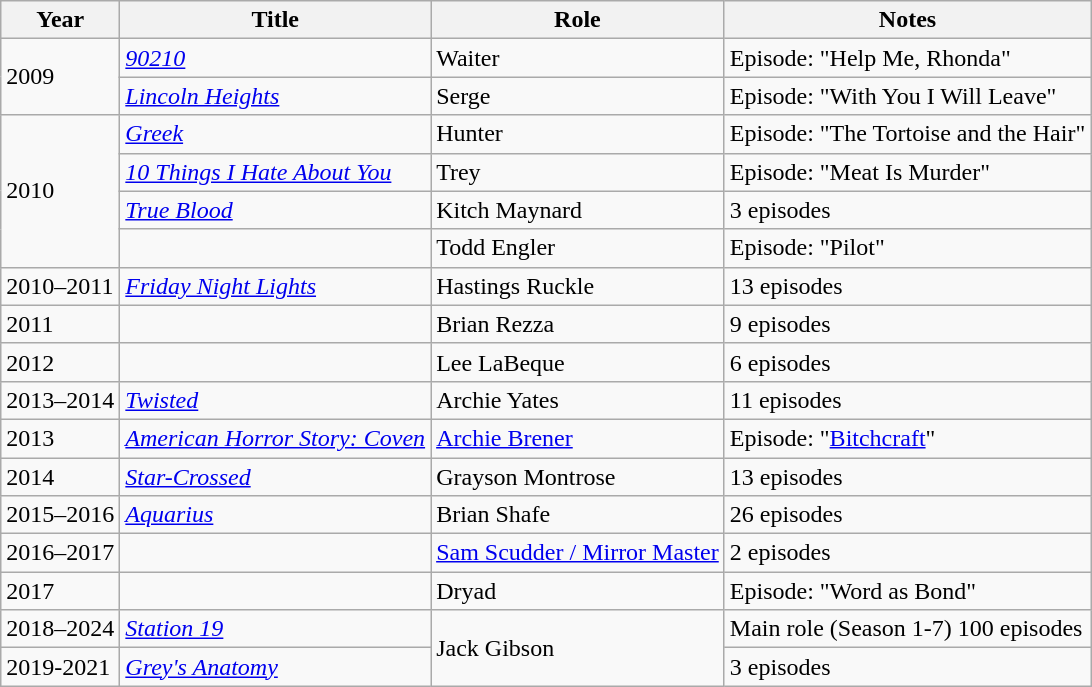<table class="wikitable sortable">
<tr>
<th>Year</th>
<th>Title</th>
<th>Role</th>
<th class="unsortable">Notes</th>
</tr>
<tr>
<td rowspan="2">2009</td>
<td><em><a href='#'>90210</a></em></td>
<td>Waiter</td>
<td>Episode: "Help Me, Rhonda"</td>
</tr>
<tr>
<td><em><a href='#'>Lincoln Heights</a></em></td>
<td>Serge</td>
<td>Episode: "With You I Will Leave"</td>
</tr>
<tr>
<td rowspan="4">2010</td>
<td><em><a href='#'>Greek</a></em></td>
<td>Hunter</td>
<td>Episode: "The Tortoise and the Hair"</td>
</tr>
<tr>
<td><em><a href='#'>10 Things I Hate About You</a></em></td>
<td>Trey</td>
<td>Episode: "Meat Is Murder"</td>
</tr>
<tr>
<td><em><a href='#'>True Blood</a></em></td>
<td>Kitch Maynard</td>
<td>3 episodes</td>
</tr>
<tr>
<td><em></em></td>
<td>Todd Engler</td>
<td>Episode: "Pilot"</td>
</tr>
<tr>
<td>2010–2011</td>
<td><em><a href='#'>Friday Night Lights</a></em></td>
<td>Hastings Ruckle</td>
<td>13 episodes</td>
</tr>
<tr>
<td>2011</td>
<td><em></em></td>
<td>Brian Rezza</td>
<td>9 episodes</td>
</tr>
<tr>
<td>2012</td>
<td><em></em></td>
<td>Lee LaBeque</td>
<td>6 episodes</td>
</tr>
<tr>
<td>2013–2014</td>
<td><em><a href='#'>Twisted</a></em></td>
<td>Archie Yates</td>
<td>11 episodes</td>
</tr>
<tr>
<td>2013</td>
<td><em><a href='#'>American Horror Story: Coven</a></em></td>
<td><a href='#'>Archie Brener</a></td>
<td>Episode: "<a href='#'>Bitchcraft</a>"</td>
</tr>
<tr>
<td>2014</td>
<td><em><a href='#'>Star-Crossed</a></em></td>
<td>Grayson Montrose</td>
<td>13 episodes</td>
</tr>
<tr>
<td>2015–2016</td>
<td><em><a href='#'>Aquarius</a></em></td>
<td>Brian Shafe</td>
<td>26 episodes</td>
</tr>
<tr>
<td>2016–2017</td>
<td><em></em></td>
<td><a href='#'>Sam Scudder / Mirror Master</a></td>
<td>2 episodes</td>
</tr>
<tr>
<td>2017</td>
<td><em></em></td>
<td>Dryad</td>
<td>Episode: "Word as Bond"</td>
</tr>
<tr>
<td>2018–2024</td>
<td><em><a href='#'>Station 19</a></em></td>
<td rowspan="2">Jack Gibson</td>
<td>Main role (Season 1-7) 100 episodes</td>
</tr>
<tr>
<td>2019-2021</td>
<td><em><a href='#'>Grey's Anatomy</a></em></td>
<td>3 episodes</td>
</tr>
</table>
